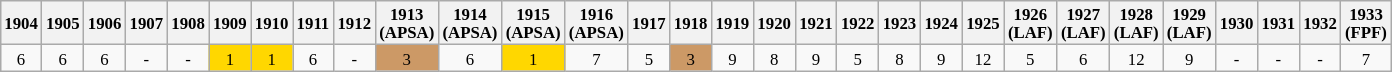<table class="wikitable" style="margin:0.5em ; font-size:70%">
<tr>
<th>1904</th>
<th>1905</th>
<th>1906</th>
<th>1907</th>
<th>1908</th>
<th>1909</th>
<th>1910</th>
<th>1911</th>
<th>1912</th>
<th>1913 <br> (APSA)</th>
<th>1914 <br> (APSA)</th>
<th>1915 <br> (APSA)</th>
<th>1916 <br> (APSA)</th>
<th>1917</th>
<th>1918</th>
<th>1919</th>
<th>1920</th>
<th>1921</th>
<th>1922</th>
<th>1923</th>
<th>1924</th>
<th>1925</th>
<th>1926 <br> (LAF)</th>
<th>1927 <br> (LAF)</th>
<th>1928 <br> (LAF)</th>
<th>1929 <br> (LAF)</th>
<th>1930</th>
<th>1931</th>
<th>1932</th>
<th>1933 <br> (FPF)</th>
</tr>
<tr>
<td align=center>6</td>
<td align=center>6</td>
<td align=center>6</td>
<td align=center>-</td>
<td align=center>-</td>
<td align=center style="background:gold;">1</td>
<td align=center style="background:gold;">1</td>
<td align=center>6</td>
<td align=center>-</td>
<td align=center style="background:#c96;">3</td>
<td align=center>6</td>
<td align=center style="background:gold;">1</td>
<td align=center>7</td>
<td align=center>5</td>
<td align=center style="background:#c96;">3</td>
<td align=center>9</td>
<td align=center>8</td>
<td align=center>9</td>
<td align=center>5</td>
<td align=center>8</td>
<td align=center>9</td>
<td align=center>12</td>
<td align=center>5</td>
<td align=center>6</td>
<td align=center>12</td>
<td align=center>9</td>
<td align=center>-</td>
<td align=center>-</td>
<td align=center>-</td>
<td align=center>7</td>
</tr>
</table>
